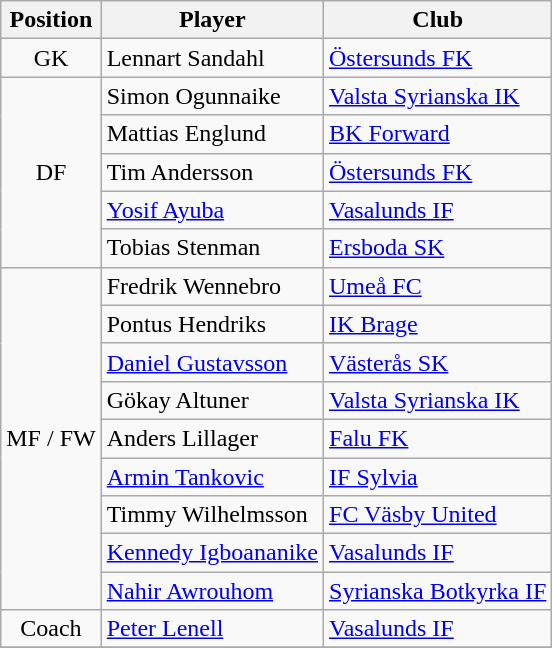<table class="wikitable" style="text-align:center;float:left;margin-right:1em;">
<tr>
<th>Position</th>
<th>Player</th>
<th>Club</th>
</tr>
<tr>
<td>GK</td>
<td align="left"> Lennart Sandahl</td>
<td align="left"><a href='#'>Östersunds FK</a></td>
</tr>
<tr>
<td rowspan="5">DF</td>
<td align="left"> Simon Ogunnaike</td>
<td align="left"><a href='#'>Valsta Syrianska IK</a></td>
</tr>
<tr>
<td align="left"> Mattias Englund</td>
<td align="left"><a href='#'>BK Forward</a></td>
</tr>
<tr>
<td align="left"> Tim Andersson</td>
<td align="left"><a href='#'>Östersunds FK</a></td>
</tr>
<tr>
<td align="left"> <a href='#'>Yosif Ayuba</a></td>
<td align="left"><a href='#'>Vasalunds IF</a></td>
</tr>
<tr>
<td align="left"> Tobias Stenman</td>
<td align="left"><a href='#'>Ersboda SK</a></td>
</tr>
<tr>
<td rowspan="9">MF / FW</td>
<td align="left"> Fredrik Wennebro</td>
<td align="left"><a href='#'>Umeå FC</a></td>
</tr>
<tr>
<td align="left"> Pontus Hendriks</td>
<td align="left"><a href='#'>IK Brage</a></td>
</tr>
<tr>
<td align="left"> <a href='#'>Daniel Gustavsson</a></td>
<td align="left"><a href='#'>Västerås SK</a></td>
</tr>
<tr>
<td align="left"> Gökay Altuner</td>
<td align="left"><a href='#'>Valsta Syrianska IK</a></td>
</tr>
<tr>
<td align="left"> Anders Lillager</td>
<td align="left"><a href='#'>Falu FK</a></td>
</tr>
<tr>
<td align="left"> <a href='#'>Armin Tankovic</a></td>
<td align="left"><a href='#'>IF Sylvia</a></td>
</tr>
<tr>
<td align="left"> Timmy Wilhelmsson</td>
<td align="left"><a href='#'>FC Väsby United</a></td>
</tr>
<tr>
<td align="left"> <a href='#'>Kennedy Igboananike</a></td>
<td align="left"><a href='#'>Vasalunds IF</a></td>
</tr>
<tr>
<td align="left"> <a href='#'>Nahir Awrouhom</a></td>
<td align="left"><a href='#'>Syrianska Botkyrka IF</a></td>
</tr>
<tr>
<td>Coach</td>
<td align="left"> <a href='#'>Peter Lenell</a></td>
<td align="left"><a href='#'>Vasalunds IF</a></td>
</tr>
<tr>
</tr>
</table>
